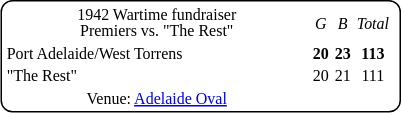<table style="margin-right:4px; margin-top:8px; float:right; border:1px #000 solid; border-radius:8px; background:#fff; font-family:Verdana; font-size:8pt; text-align:center;">
<tr>
<td width=200>1942 Wartime fundraiser<br>Premiers vs. "The Rest"</td>
<td><em>G</em></td>
<td><em>B</em></td>
<td><em>Total</em></td>
</tr>
<tr>
<td style="text-align:left">Port Adelaide/West Torrens</td>
<td><strong>20</strong></td>
<td><strong>23</strong></td>
<td><strong>113</strong></td>
</tr>
<tr>
<td style="text-align:left">"The Rest"</td>
<td>20</td>
<td>21</td>
<td>111</td>
</tr>
<tr>
<td>Venue: <a href='#'>Adelaide Oval</a></td>
<td colspan=3></td>
<td colspan=3></td>
</tr>
</table>
